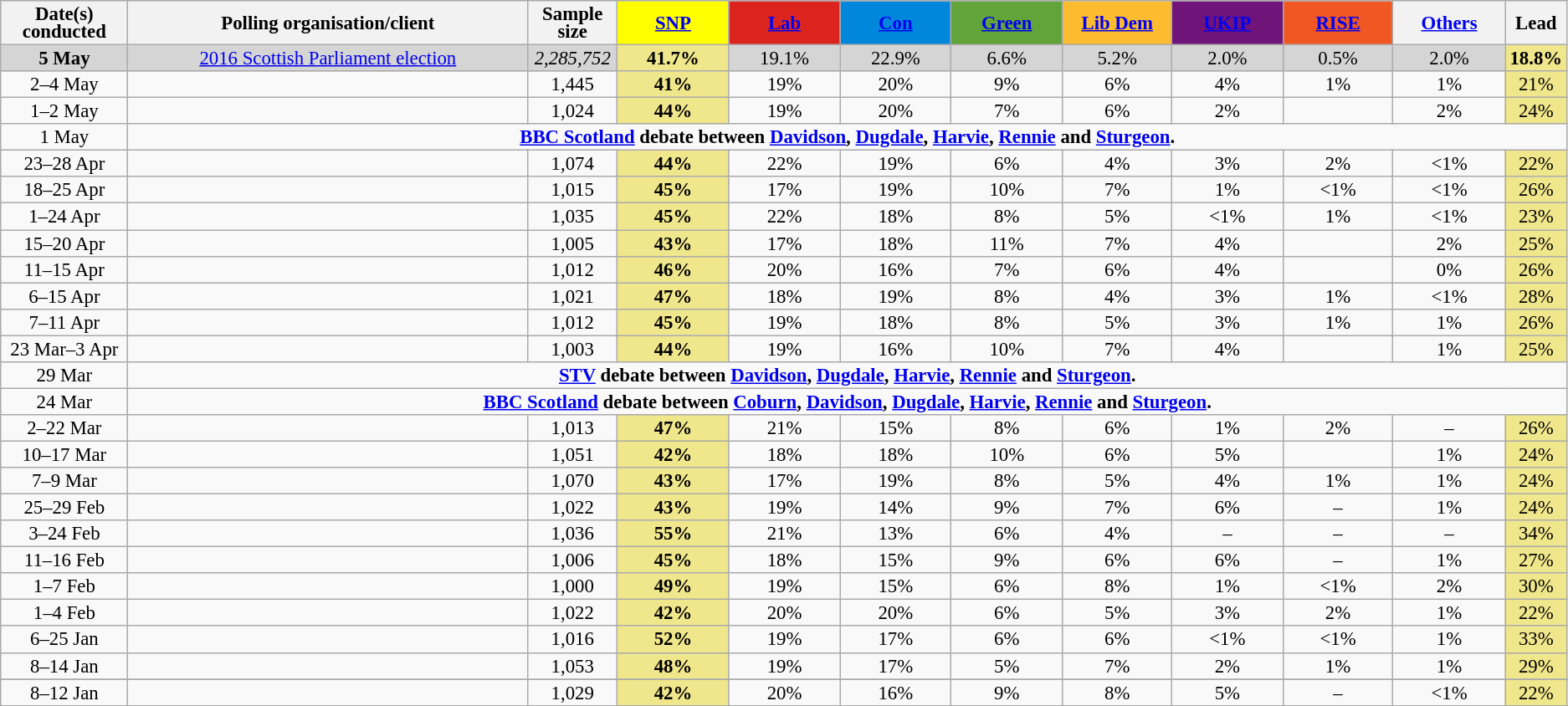<table class="wikitable sortable" style="text-align:center;font-size:95%;line-height:14px">
<tr>
<th ! style="width:100px;">Date(s)<br>conducted</th>
<th style="width:350px;">Polling organisation/client</th>
<th class="unsortable" style="width:65px;">Sample size</th>
<th class="unsortable"  style="background:#FFFF00; width:90px;"><a href='#'><span>SNP</span></a></th>
<th class="unsortable"  style="background:#dc241f; width:90px;"><a href='#'><span>Lab</span></a></th>
<th class="unsortable"  style="background:#0087dc; width:90px;"><a href='#'><span>Con</span></a></th>
<th class="unsortable"  style="background:#62A439; width:90px;"><a href='#'><span>Green</span></a></th>
<th class="unsortable"  style="background: #FDBB30; width:90px;"><a href='#'><span>Lib Dem</span></a></th>
<th class="unsortable"  style="background:#70147A; width:90px;"><a href='#'><span>UKIP</span></a></th>
<th class="unsortable"  style="background: #f15723; width:90px;"><a href='#'><span>RISE</span></a></th>
<th class="unsortable" style="background:#gray; width:90px;"><a href='#'><span>Others</span></a></th>
<th class="unsortable" style="width:20px;">Lead</th>
</tr>
<tr>
<td style="background:#D5D5D5"><strong>5 May</strong></td>
<td style="background:#D5D5D5"><a href='#'>2016 Scottish Parliament election</a></td>
<td style="background:#D5D5D5"><em>2,285,752</em></td>
<td style="background:#F0E68C"><strong>41.7%</strong></td>
<td style="background:#D5D5D5">19.1%</td>
<td style="background:#D5D5D5">22.9%</td>
<td style="background:#D5D5D5">6.6%</td>
<td style="background:#D5D5D5">5.2%</td>
<td style="background:#D5D5D5">2.0%</td>
<td style="background:#D5D5D5">0.5%</td>
<td style="background:#D5D5D5">2.0%</td>
<td style="background:#F0E68C; color:black;"><strong>18.8%</strong></td>
</tr>
<tr>
<td data-sort-value="2016-05-04">2–4 May</td>
<td></td>
<td>1,445</td>
<td style="background:#F0E68C"><strong>41%</strong></td>
<td>19%</td>
<td>20%</td>
<td>9%</td>
<td>6%</td>
<td>4%</td>
<td>1%</td>
<td>1%</td>
<td style="background:#F0E68C">21%</td>
</tr>
<tr>
<td data-sort-value="2016-05-02">1–2 May</td>
<td></td>
<td>1,024</td>
<td style="background:#F0E68C"><strong>44%</strong></td>
<td>19%</td>
<td>20%</td>
<td>7%</td>
<td>6%</td>
<td>2%</td>
<td></td>
<td>2%</td>
<td style="background:#F0E68C">24%</td>
</tr>
<tr>
<td data-sort-value="2016-05-01">1 May</td>
<td colspan="11"><strong><a href='#'>BBC Scotland</a> debate between <a href='#'>Davidson</a>, <a href='#'>Dugdale</a>, <a href='#'>Harvie</a>, <a href='#'>Rennie</a> and <a href='#'>Sturgeon</a>.</strong></td>
</tr>
<tr>
<td data-sort-value="2016-04-28">23–28 Apr</td>
<td></td>
<td>1,074</td>
<td style="background:#F0E68C"><strong>44%</strong></td>
<td>22%</td>
<td>19%</td>
<td>6%</td>
<td>4%</td>
<td>3%</td>
<td>2%</td>
<td><1%</td>
<td style="background:#F0E68C">22%</td>
</tr>
<tr>
<td data-sort-value="2016-04-25">18–25 Apr</td>
<td></td>
<td>1,015</td>
<td style="background:#F0E68C"><strong>45%</strong></td>
<td>17%</td>
<td>19%</td>
<td>10%</td>
<td>7%</td>
<td>1%</td>
<td><1%</td>
<td><1%</td>
<td style="background:#F0E68C">26%</td>
</tr>
<tr>
<td data-sort-value="2016-04-24">1–24 Apr</td>
<td> </td>
<td>1,035</td>
<td style="background:#F0E68C"><strong>45%</strong></td>
<td>22%</td>
<td>18%</td>
<td>8%</td>
<td>5%</td>
<td><1%</td>
<td>1%</td>
<td><1%</td>
<td style="background:#F0E68C">23%</td>
</tr>
<tr>
<td data-sort-value="2016-04-20">15–20 Apr</td>
<td></td>
<td>1,005</td>
<td style="background:#F0E68C"><strong>43%</strong></td>
<td>17%</td>
<td>18%</td>
<td>11%</td>
<td>7%</td>
<td>4%</td>
<td></td>
<td>2%</td>
<td style="background:#F0E68C">25%</td>
</tr>
<tr>
<td data-sort-value="2016-04-15">11–15 Apr</td>
<td></td>
<td>1,012</td>
<td style="background:#F0E68C"><strong>46%</strong></td>
<td>20%</td>
<td>16%</td>
<td>7%</td>
<td>6%</td>
<td>4%</td>
<td></td>
<td>0%</td>
<td style="background:#F0E68C">26%</td>
</tr>
<tr>
<td data-sort-value="2016-04-15">6–15 Apr</td>
<td></td>
<td>1,021</td>
<td style="background:#F0E68C"><strong>47%</strong></td>
<td>18%</td>
<td>19%</td>
<td>8%</td>
<td>4%</td>
<td>3%</td>
<td>1%</td>
<td><1%</td>
<td style="background:#F0E68C">28%</td>
</tr>
<tr>
<td data-sort-value="2016-04-11">7–11 Apr</td>
<td></td>
<td>1,012</td>
<td style="background:#F0E68C"><strong>45%</strong></td>
<td>19%</td>
<td>18%</td>
<td>8%</td>
<td>5%</td>
<td>3%</td>
<td>1%</td>
<td>1%</td>
<td style="background:#F0E68C">26%</td>
</tr>
<tr>
<td data-sort-value="2016-04-03">23 Mar–3 Apr</td>
<td></td>
<td>1,003</td>
<td style="background:#F0E68C"><strong>44%</strong></td>
<td>19%</td>
<td>16%</td>
<td>10%</td>
<td>7%</td>
<td>4%</td>
<td></td>
<td>1%</td>
<td style="background:#F0E68C">25%</td>
</tr>
<tr>
<td data-sort-value="2016-03-29">29 Mar</td>
<td colspan="11"><strong><a href='#'>STV</a> debate between <a href='#'>Davidson</a>, <a href='#'>Dugdale</a>, <a href='#'>Harvie</a>, <a href='#'>Rennie</a> and <a href='#'>Sturgeon</a>.</strong></td>
</tr>
<tr>
<td data-sort-value="2016-03-24">24 Mar</td>
<td colspan="11"><strong><a href='#'>BBC Scotland</a> debate between <a href='#'>Coburn</a>, <a href='#'>Davidson</a>, <a href='#'>Dugdale</a>, <a href='#'>Harvie</a>, <a href='#'>Rennie</a> and <a href='#'>Sturgeon</a>.</strong></td>
</tr>
<tr>
<td data-sort-value="2016-03-22">2–22 Mar</td>
<td></td>
<td>1,013</td>
<td style="background:#F0E68C"><strong>47%</strong></td>
<td>21%</td>
<td>15%</td>
<td>8%</td>
<td>6%</td>
<td>1%</td>
<td>2%</td>
<td>–</td>
<td style="background:#F0E68C">26%</td>
</tr>
<tr>
<td data-sort-value="2016-03-17">10–17 Mar</td>
<td></td>
<td>1,051</td>
<td style="background:#F0E68C"><strong>42%</strong></td>
<td>18%</td>
<td>18%</td>
<td>10%</td>
<td>6%</td>
<td>5%</td>
<td></td>
<td>1%</td>
<td style="background:#F0E68C">24%</td>
</tr>
<tr>
<td data-sort-value="2016-03-09">7–9 Mar</td>
<td></td>
<td>1,070</td>
<td style="background:#F0E68C"><strong>43%</strong></td>
<td>17%</td>
<td>19%</td>
<td>8%</td>
<td>5%</td>
<td>4%</td>
<td>1%</td>
<td>1%</td>
<td style="background:#F0E68C">24%</td>
</tr>
<tr>
<td data-sort-value="2016-02-29">25–29 Feb</td>
<td></td>
<td>1,022</td>
<td style="background:#F0E68C"><strong>43%</strong></td>
<td>19%</td>
<td>14%</td>
<td>9%</td>
<td>7%</td>
<td>6%</td>
<td>–</td>
<td>1%</td>
<td style="background:#F0E68C">24%</td>
</tr>
<tr>
<td data-sort-value="2016-02-24">3–24 Feb</td>
<td> </td>
<td>1,036</td>
<td style="background:#F0E68C"><strong>55%</strong></td>
<td>21%</td>
<td>13%</td>
<td>6%</td>
<td>4%</td>
<td>–</td>
<td>–</td>
<td>–</td>
<td style="background:#F0E68C">34%</td>
</tr>
<tr>
<td data-sort-value="2016-02-16">11–16 Feb</td>
<td></td>
<td>1,006</td>
<td style="background:#F0E68C"><strong>45%</strong></td>
<td>18%</td>
<td>15%</td>
<td>9%</td>
<td>6%</td>
<td>6%</td>
<td>–</td>
<td>1%</td>
<td style="background:#F0E68C">27%</td>
</tr>
<tr>
<td data-sort-value="2016-02-07">1–7 Feb</td>
<td></td>
<td>1,000</td>
<td style="background:#F0E68C"><strong>49%</strong></td>
<td>19%</td>
<td>15%</td>
<td>6%</td>
<td>8%</td>
<td>1%</td>
<td><1%</td>
<td>2%</td>
<td style="background:#F0E68C">30%</td>
</tr>
<tr>
<td data-sort-value="2016-02-04">1–4 Feb</td>
<td></td>
<td>1,022</td>
<td style="background:#F0E68C"><strong>42%</strong></td>
<td>20%</td>
<td>20%</td>
<td>6%</td>
<td>5%</td>
<td>3%</td>
<td>2%</td>
<td>1%</td>
<td style="background:#F0E68C">22%</td>
</tr>
<tr>
<td data-sort-value="2016-01-25">6–25 Jan</td>
<td></td>
<td>1,016</td>
<td style="background:#F0E68C"><strong>52%</strong></td>
<td>19%</td>
<td>17%</td>
<td>6%</td>
<td>6%</td>
<td><1%</td>
<td><1%</td>
<td>1%</td>
<td style="background:#F0E68C">33%</td>
</tr>
<tr>
<td data-sort-value="2016-01-14">8–14 Jan</td>
<td></td>
<td>1,053</td>
<td style="background:#F0E68C"><strong>48%</strong></td>
<td>19%</td>
<td>17%</td>
<td>5%</td>
<td>7%</td>
<td>2%</td>
<td>1%</td>
<td>1%</td>
<td style="background:#F0E68C">29%</td>
</tr>
<tr>
</tr>
<tr>
<td data-sort-value="2016-01-12">8–12 Jan</td>
<td></td>
<td>1,029</td>
<td style="background:#F0E68C"><strong>42%</strong></td>
<td>20%</td>
<td>16%</td>
<td>9%</td>
<td>8%</td>
<td>5%</td>
<td>–</td>
<td><1%</td>
<td style="background:#F0E68C">22%</td>
</tr>
<tr>
</tr>
</table>
